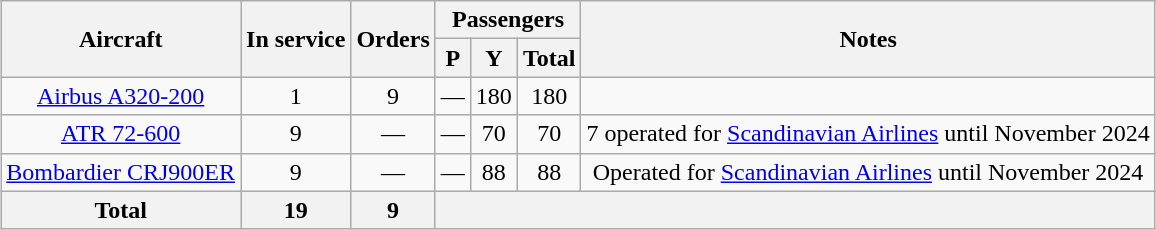<table class="wikitable" style="margin:1em auto; border-collapse:collapse;text-align:center">
<tr>
<th rowspan="2">Aircraft</th>
<th rowspan="2">In service</th>
<th rowspan="2">Orders</th>
<th colspan="3">Passengers</th>
<th rowspan="2">Notes</th>
</tr>
<tr>
<th><abbr>P</abbr></th>
<th><abbr>Y</abbr></th>
<th>Total</th>
</tr>
<tr>
<td><a href='#'>Airbus A320-200</a></td>
<td>1</td>
<td>9</td>
<td>—</td>
<td>180</td>
<td>180</td>
<td></td>
</tr>
<tr>
<td><a href='#'>ATR 72-600</a></td>
<td>9</td>
<td>—</td>
<td>—</td>
<td>70</td>
<td>70</td>
<td>7 operated for <a href='#'>Scandinavian Airlines</a> until November 2024</td>
</tr>
<tr>
<td><a href='#'>Bombardier CRJ900ER</a></td>
<td>9</td>
<td>—</td>
<td>—</td>
<td>88</td>
<td>88</td>
<td>Operated for <a href='#'>Scandinavian Airlines</a> until November 2024</td>
</tr>
<tr>
<th>Total</th>
<th>19</th>
<th>9</th>
<th colspan="5"></th>
</tr>
</table>
